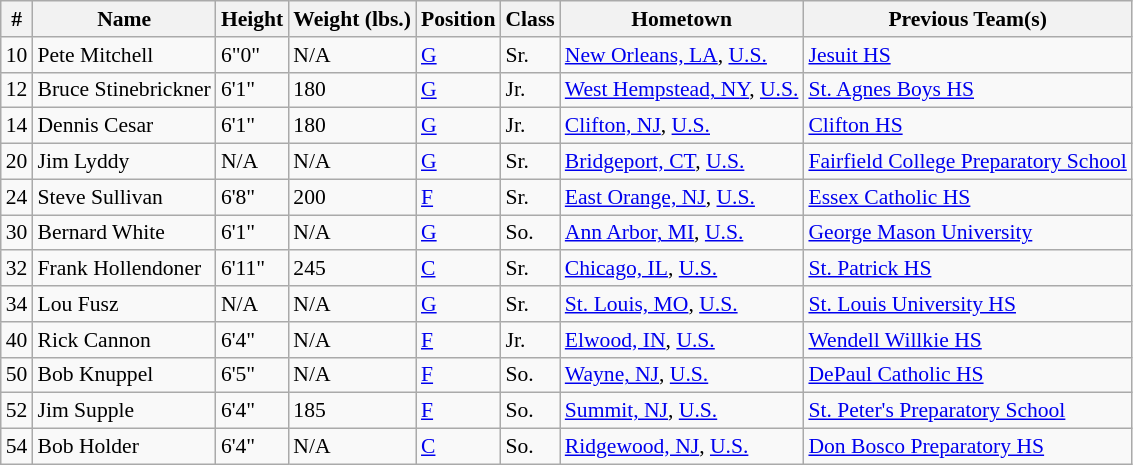<table class="wikitable" style="font-size: 90%">
<tr>
<th>#</th>
<th>Name</th>
<th>Height</th>
<th>Weight (lbs.)</th>
<th>Position</th>
<th>Class</th>
<th>Hometown</th>
<th>Previous Team(s)</th>
</tr>
<tr>
<td>10</td>
<td>Pete Mitchell</td>
<td>6"0"</td>
<td>N/A</td>
<td><a href='#'>G</a></td>
<td>Sr.</td>
<td><a href='#'>New Orleans, LA</a>, <a href='#'>U.S.</a></td>
<td><a href='#'>Jesuit HS</a></td>
</tr>
<tr>
<td>12</td>
<td>Bruce Stinebrickner</td>
<td>6'1"</td>
<td>180</td>
<td><a href='#'>G</a></td>
<td>Jr.</td>
<td><a href='#'>West Hempstead, NY</a>, <a href='#'>U.S.</a></td>
<td><a href='#'>St. Agnes Boys HS</a></td>
</tr>
<tr>
<td>14</td>
<td>Dennis Cesar</td>
<td>6'1"</td>
<td>180</td>
<td><a href='#'>G</a></td>
<td>Jr.</td>
<td><a href='#'>Clifton, NJ</a>, <a href='#'>U.S.</a></td>
<td><a href='#'>Clifton HS</a></td>
</tr>
<tr>
<td>20</td>
<td>Jim Lyddy</td>
<td>N/A</td>
<td>N/A</td>
<td><a href='#'>G</a></td>
<td>Sr.</td>
<td><a href='#'>Bridgeport, CT</a>, <a href='#'>U.S.</a></td>
<td><a href='#'>Fairfield College Preparatory School</a></td>
</tr>
<tr>
<td>24</td>
<td>Steve Sullivan</td>
<td>6'8"</td>
<td>200</td>
<td><a href='#'>F</a></td>
<td>Sr.</td>
<td><a href='#'>East Orange, NJ</a>, <a href='#'>U.S.</a></td>
<td><a href='#'>Essex Catholic HS</a></td>
</tr>
<tr>
<td>30</td>
<td>Bernard White</td>
<td>6'1"</td>
<td>N/A</td>
<td><a href='#'>G</a></td>
<td>So.</td>
<td><a href='#'>Ann Arbor, MI</a>, <a href='#'>U.S.</a></td>
<td><a href='#'>George Mason University</a></td>
</tr>
<tr>
<td>32</td>
<td>Frank Hollendoner</td>
<td>6'11"</td>
<td>245</td>
<td><a href='#'>C</a></td>
<td>Sr.</td>
<td><a href='#'>Chicago, IL</a>, <a href='#'>U.S.</a></td>
<td><a href='#'>St. Patrick HS</a></td>
</tr>
<tr>
<td>34</td>
<td>Lou Fusz</td>
<td>N/A</td>
<td>N/A</td>
<td><a href='#'>G</a></td>
<td>Sr.</td>
<td><a href='#'>St. Louis, MO</a>, <a href='#'>U.S.</a></td>
<td><a href='#'>St. Louis University HS</a></td>
</tr>
<tr>
<td>40</td>
<td>Rick Cannon</td>
<td>6'4"</td>
<td>N/A</td>
<td><a href='#'>F</a></td>
<td>Jr.</td>
<td><a href='#'>Elwood, IN</a>, <a href='#'>U.S.</a></td>
<td><a href='#'>Wendell Willkie HS</a></td>
</tr>
<tr>
<td>50</td>
<td>Bob Knuppel</td>
<td>6'5"</td>
<td>N/A</td>
<td><a href='#'>F</a></td>
<td>So.</td>
<td><a href='#'>Wayne, NJ</a>, <a href='#'>U.S.</a></td>
<td><a href='#'>DePaul Catholic HS</a></td>
</tr>
<tr>
<td>52</td>
<td>Jim Supple</td>
<td>6'4"</td>
<td>185</td>
<td><a href='#'>F</a></td>
<td>So.</td>
<td><a href='#'>Summit, NJ</a>, <a href='#'>U.S.</a></td>
<td><a href='#'>St. Peter's Preparatory School</a></td>
</tr>
<tr>
<td>54</td>
<td>Bob Holder</td>
<td>6'4"</td>
<td>N/A</td>
<td><a href='#'>C</a></td>
<td>So.</td>
<td><a href='#'>Ridgewood, NJ</a>, <a href='#'>U.S.</a></td>
<td><a href='#'>Don Bosco Preparatory HS</a></td>
</tr>
</table>
